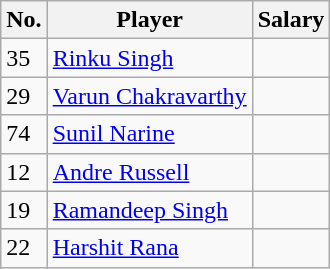<table class="wikitable">
<tr>
<th scope="col">No.</th>
<th scope="col">Player</th>
<th scope="col">Salary</th>
</tr>
<tr>
<td>35</td>
<td><a href='#'>Rinku Singh</a></td>
<td></td>
</tr>
<tr>
<td>29</td>
<td><a href='#'>Varun Chakravarthy</a></td>
<td></td>
</tr>
<tr>
<td>74</td>
<td><a href='#'>Sunil Narine</a></td>
<td></td>
</tr>
<tr>
<td>12</td>
<td><a href='#'>Andre Russell</a></td>
<td></td>
</tr>
<tr>
<td>19</td>
<td><a href='#'>Ramandeep Singh</a></td>
<td></td>
</tr>
<tr>
<td>22</td>
<td><a href='#'>Harshit Rana</a></td>
<td></td>
</tr>
</table>
